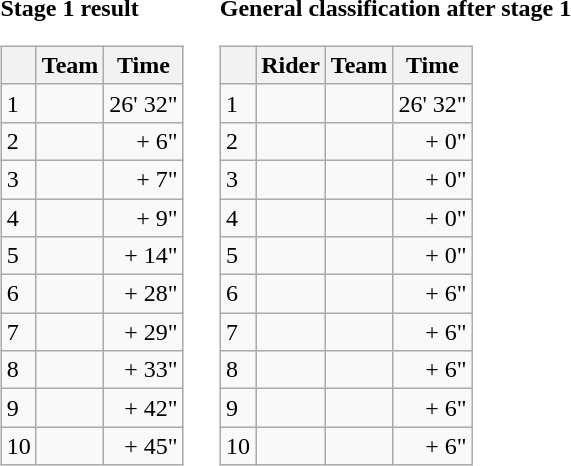<table>
<tr>
<td><strong>Stage 1 result</strong><br><table class="wikitable">
<tr>
<th></th>
<th>Team</th>
<th>Time</th>
</tr>
<tr>
<td>1</td>
<td></td>
<td align=right>26' 32"</td>
</tr>
<tr>
<td>2</td>
<td></td>
<td align=right>+ 6"</td>
</tr>
<tr>
<td>3</td>
<td></td>
<td align=right>+ 7"</td>
</tr>
<tr>
<td>4</td>
<td></td>
<td align=right>+ 9"</td>
</tr>
<tr>
<td>5</td>
<td></td>
<td align=right>+ 14"</td>
</tr>
<tr>
<td>6</td>
<td></td>
<td align=right>+ 28"</td>
</tr>
<tr>
<td>7</td>
<td></td>
<td align=right>+ 29"</td>
</tr>
<tr>
<td>8</td>
<td></td>
<td align=right>+ 33"</td>
</tr>
<tr>
<td>9</td>
<td></td>
<td align=right>+ 42"</td>
</tr>
<tr>
<td>10</td>
<td></td>
<td align=right>+ 45"</td>
</tr>
</table>
</td>
<td></td>
<td><strong>General classification after stage 1</strong><br><table class="wikitable">
<tr>
<th></th>
<th>Rider</th>
<th>Team</th>
<th>Time</th>
</tr>
<tr>
<td>1</td>
<td> </td>
<td></td>
<td align="right">26' 32"</td>
</tr>
<tr>
<td>2</td>
<td></td>
<td></td>
<td align="right">+ 0"</td>
</tr>
<tr>
<td>3</td>
<td></td>
<td></td>
<td align="right">+ 0"</td>
</tr>
<tr>
<td>4</td>
<td></td>
<td></td>
<td align="right">+ 0"</td>
</tr>
<tr>
<td>5</td>
<td></td>
<td></td>
<td align="right">+ 0"</td>
</tr>
<tr>
<td>6</td>
<td></td>
<td></td>
<td align="right">+ 6"</td>
</tr>
<tr>
<td>7</td>
<td></td>
<td></td>
<td align="right">+ 6"</td>
</tr>
<tr>
<td>8</td>
<td></td>
<td></td>
<td align="right">+ 6"</td>
</tr>
<tr>
<td>9</td>
<td></td>
<td></td>
<td align="right">+ 6"</td>
</tr>
<tr>
<td>10</td>
<td></td>
<td></td>
<td align="right">+ 6"</td>
</tr>
</table>
</td>
</tr>
</table>
